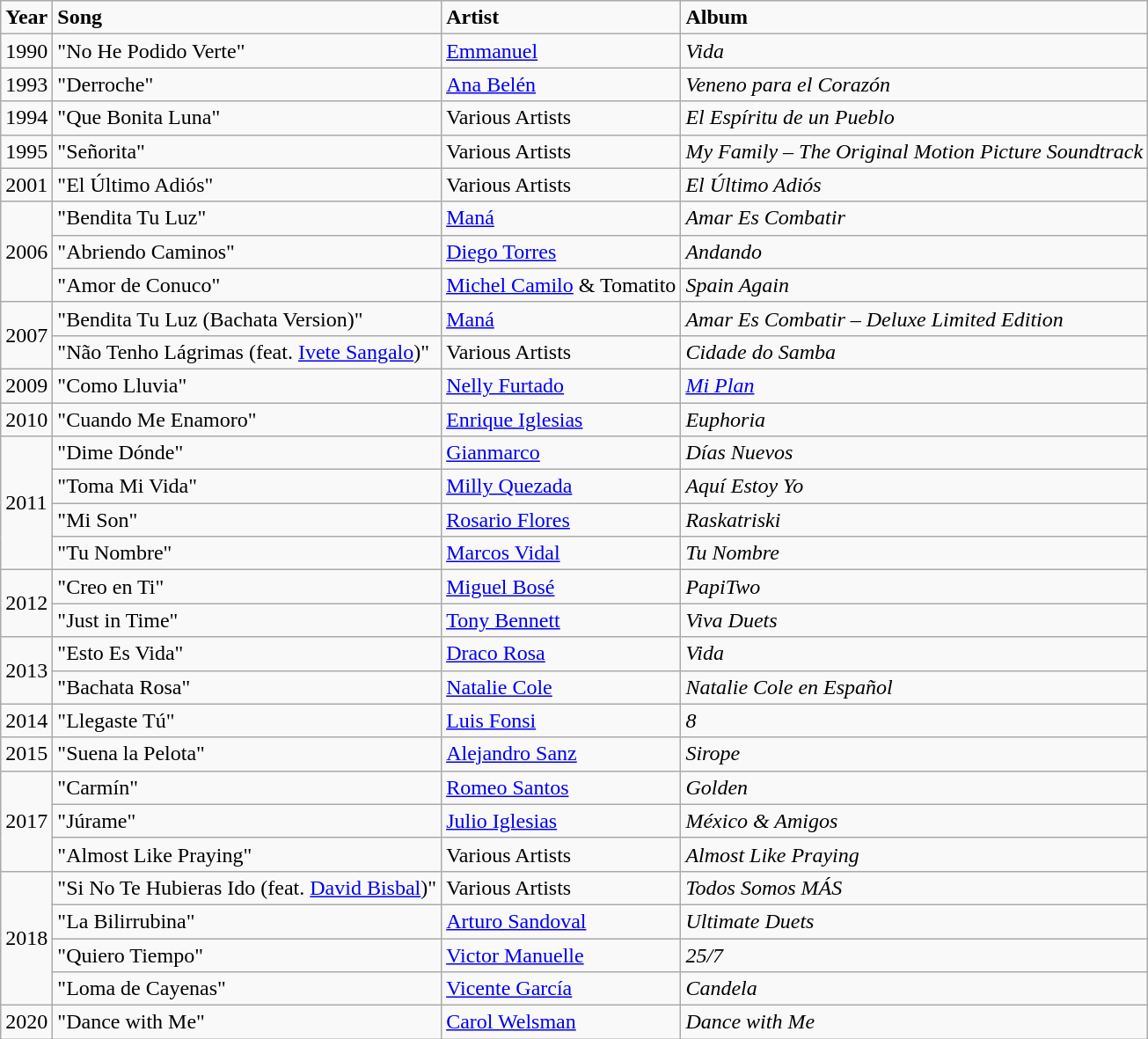<table class="wikitable">
<tr>
<td color="#f3f300"><strong>Year</strong></td>
<td><strong>Song</strong></td>
<td><strong>Artist</strong></td>
<td><strong>Album</strong></td>
</tr>
<tr>
<td>1990</td>
<td>"No He Podido Verte"</td>
<td><a href='#'>Emmanuel</a></td>
<td><em>Vida</em></td>
</tr>
<tr>
<td>1993</td>
<td>"Derroche"</td>
<td><a href='#'>Ana Belén</a></td>
<td><em>Veneno para el Corazón</em></td>
</tr>
<tr>
<td>1994</td>
<td>"Que Bonita Luna"</td>
<td>Various Artists</td>
<td><em>El Espíritu de un Pueblo</em></td>
</tr>
<tr>
<td>1995</td>
<td>"Señorita"</td>
<td>Various Artists</td>
<td><em>My Family – The Original Motion Picture Soundtrack</em></td>
</tr>
<tr>
<td>2001</td>
<td>"El Último Adiós"</td>
<td>Various Artists</td>
<td><em>El Último Adiós</em></td>
</tr>
<tr>
<td rowspan="3">2006</td>
<td>"Bendita Tu Luz"</td>
<td><a href='#'>Maná</a></td>
<td><em>Amar Es Combatir</em></td>
</tr>
<tr>
<td>"Abriendo Caminos"</td>
<td><a href='#'>Diego Torres</a></td>
<td><em>Andando</em></td>
</tr>
<tr>
<td>"Amor de Conuco"</td>
<td><a href='#'>Michel Camilo</a> & Tomatito</td>
<td><em>Spain Again</em></td>
</tr>
<tr>
<td rowspan="2">2007</td>
<td>"Bendita Tu Luz (Bachata Version)"</td>
<td><a href='#'>Maná</a></td>
<td><em>Amar Es Combatir – Deluxe Limited Edition</em></td>
</tr>
<tr>
<td>"Não Tenho Lágrimas (feat. <a href='#'>Ivete Sangalo</a>)"</td>
<td>Various Artists</td>
<td><em>Cidade do Samba</em></td>
</tr>
<tr>
<td>2009</td>
<td>"Como Lluvia"</td>
<td><a href='#'>Nelly Furtado</a></td>
<td><em><a href='#'>Mi Plan</a></em></td>
</tr>
<tr>
<td>2010</td>
<td>"Cuando Me Enamoro"</td>
<td><a href='#'>Enrique Iglesias</a></td>
<td><em>Euphoria</em></td>
</tr>
<tr>
<td rowspan="4">2011</td>
<td>"Dime Dónde"</td>
<td><a href='#'>Gianmarco</a></td>
<td><em>Días Nuevos</em></td>
</tr>
<tr>
<td>"Toma Mi Vida"</td>
<td><a href='#'>Milly Quezada</a></td>
<td><em>Aquí Estoy Yo</em></td>
</tr>
<tr>
<td>"Mi Son"</td>
<td><a href='#'>Rosario Flores</a></td>
<td><em>Raskatriski</em></td>
</tr>
<tr>
<td>"Tu Nombre"</td>
<td><a href='#'>Marcos Vidal</a></td>
<td><em>Tu Nombre</em></td>
</tr>
<tr>
<td rowspan="2">2012</td>
<td>"Creo en Ti"</td>
<td><a href='#'>Miguel Bosé</a></td>
<td><em>PapiTwo</em></td>
</tr>
<tr>
<td>"Just in Time"</td>
<td><a href='#'>Tony Bennett</a></td>
<td><em>Viva Duets</em></td>
</tr>
<tr>
<td rowspan="2">2013</td>
<td>"Esto Es Vida"</td>
<td><a href='#'>Draco Rosa</a></td>
<td><em>Vida</em></td>
</tr>
<tr>
<td>"Bachata Rosa"</td>
<td><a href='#'>Natalie Cole</a></td>
<td><em>Natalie Cole en Español</em></td>
</tr>
<tr>
<td>2014</td>
<td>"Llegaste Tú"</td>
<td><a href='#'>Luis Fonsi</a></td>
<td><em>8</em></td>
</tr>
<tr>
<td>2015</td>
<td>"Suena la Pelota"</td>
<td><a href='#'>Alejandro Sanz</a></td>
<td><em>Sirope</em></td>
</tr>
<tr>
<td rowspan="3">2017</td>
<td>"Carmín"</td>
<td><a href='#'>Romeo Santos</a></td>
<td><em>Golden</em></td>
</tr>
<tr>
<td>"Júrame"</td>
<td><a href='#'>Julio Iglesias</a></td>
<td><em>México & Amigos</em></td>
</tr>
<tr>
<td>"Almost Like Praying"</td>
<td>Various Artists</td>
<td><em>Almost Like Praying</em></td>
</tr>
<tr>
<td rowspan="4">2018</td>
<td>"Si No Te Hubieras Ido (feat. <a href='#'>David Bisbal</a>)"</td>
<td>Various Artists</td>
<td><em>Todos Somos MÁS</em></td>
</tr>
<tr>
<td>"La Bilirrubina"</td>
<td><a href='#'>Arturo Sandoval</a></td>
<td><em>Ultimate Duets</em></td>
</tr>
<tr>
<td>"Quiero Tiempo"</td>
<td><a href='#'>Victor Manuelle</a></td>
<td><em>25/7</em></td>
</tr>
<tr>
<td>"Loma de Cayenas"</td>
<td><a href='#'>Vicente García</a></td>
<td><em>Candela</em></td>
</tr>
<tr>
<td>2020</td>
<td>"Dance with Me"</td>
<td><a href='#'>Carol Welsman</a></td>
<td><em>Dance with Me</em></td>
</tr>
</table>
